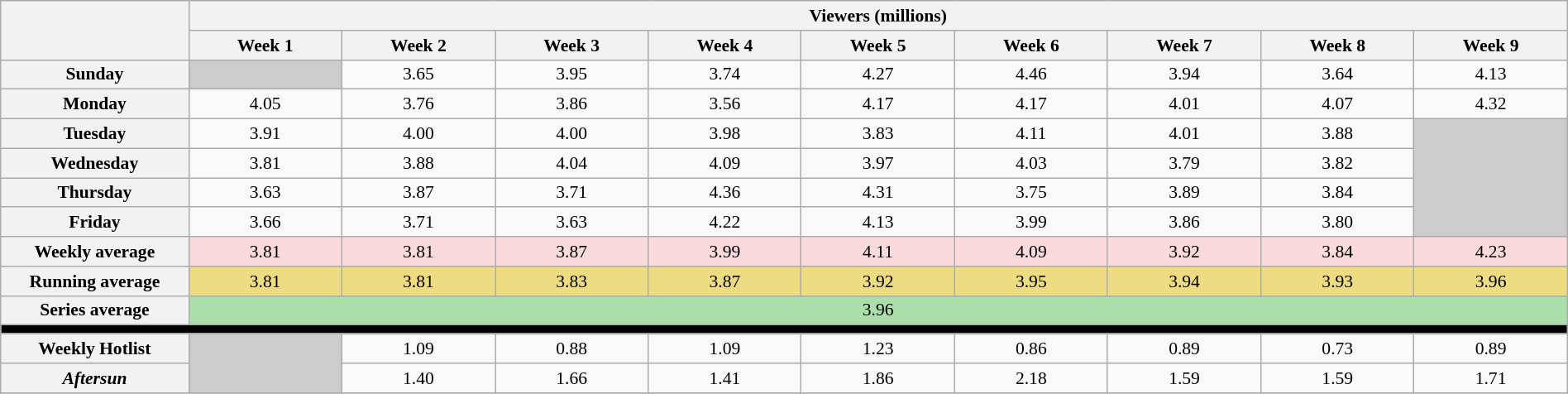<table class="wikitable" style="font-size:90%; text-align:center; width: 100%; margin-left: auto; margin-right: auto;">
<tr>
<th scope="col" rowspan="2" style="width:12%;"></th>
<th scope=col colspan=13>Viewers (millions)</th>
</tr>
<tr>
<th>Week 1</th>
<th>Week 2</th>
<th>Week 3</th>
<th>Week 4</th>
<th>Week 5</th>
<th>Week 6</th>
<th>Week 7</th>
<th>Week 8</th>
<th>Week 9</th>
</tr>
<tr>
<th>Sunday</th>
<td bgcolor="#cccccc"></td>
<td>3.65</td>
<td>3.95</td>
<td>3.74</td>
<td>4.27</td>
<td>4.46</td>
<td>3.94</td>
<td>3.64</td>
<td>4.13</td>
</tr>
<tr>
<th>Monday</th>
<td>4.05</td>
<td>3.76</td>
<td>3.86</td>
<td>3.56</td>
<td>4.17</td>
<td>4.17</td>
<td>4.01</td>
<td>4.07</td>
<td>4.32</td>
</tr>
<tr>
<th>Tuesday</th>
<td>3.91</td>
<td>4.00</td>
<td>4.00</td>
<td>3.98</td>
<td>3.83</td>
<td>4.11</td>
<td>4.01</td>
<td>3.88</td>
<td bgcolor="#cccccc" rowspan="4"></td>
</tr>
<tr>
<th>Wednesday</th>
<td>3.81</td>
<td>3.88</td>
<td>4.04</td>
<td>4.09</td>
<td>3.97</td>
<td>4.03</td>
<td>3.79</td>
<td>3.82</td>
</tr>
<tr>
<th>Thursday</th>
<td>3.63</td>
<td>3.87</td>
<td>3.71</td>
<td>4.36</td>
<td>4.31</td>
<td>3.75</td>
<td>3.89</td>
<td>3.84</td>
</tr>
<tr>
<th>Friday</th>
<td>3.66</td>
<td>3.71</td>
<td>3.63</td>
<td>4.22</td>
<td>4.13</td>
<td>3.99</td>
<td>3.86</td>
<td>3.80</td>
</tr>
<tr>
<th>Weekly average</th>
<td style="background:#FADADD;">3.81</td>
<td style="background:#FADADD;">3.81</td>
<td style="background:#FADADD;">3.87</td>
<td style="background:#FADADD;">3.99</td>
<td style="background:#FADADD;">4.11</td>
<td style="background:#FADADD;">4.09</td>
<td style="background:#FADADD;">3.92</td>
<td style="background:#FADADD;">3.84</td>
<td style="background:#FADADD;">4.23</td>
</tr>
<tr>
<th>Running average</th>
<td style="background:#EEDC82;">3.81</td>
<td style="background:#EEDC82;">3.81</td>
<td style="background:#EEDC82;">3.83</td>
<td style="background:#EEDC82;">3.87</td>
<td style="background:#EEDC82;">3.92</td>
<td style="background:#EEDC82;">3.95</td>
<td style="background:#EEDC82;">3.94</td>
<td style="background:#EEDC82;">3.93</td>
<td style="background:#EEDC82;">3.96</td>
</tr>
<tr>
<th>Series average</th>
<td colspan="9" style="background:#ADDFAD;">3.96</td>
</tr>
<tr>
<th style="background:#000" colspan="10"></th>
</tr>
<tr>
<th>Weekly Hotlist</th>
<td bgcolor="#cccccc" rowspan="2"></td>
<td>1.09</td>
<td>0.88</td>
<td>1.09</td>
<td>1.23</td>
<td>0.86</td>
<td>0.89</td>
<td>0.73</td>
<td>0.89</td>
</tr>
<tr>
<th><em>Aftersun</em></th>
<td>1.40</td>
<td>1.66</td>
<td>1.41</td>
<td>1.86</td>
<td>2.18</td>
<td>1.59</td>
<td>1.59</td>
<td>1.71</td>
</tr>
<tr>
</tr>
</table>
